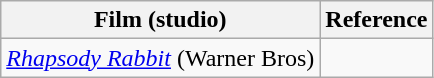<table class="wikitable">
<tr>
<th>Film (studio)</th>
<th>Reference</th>
</tr>
<tr>
<td><em><a href='#'>Rhapsody Rabbit</a></em> (Warner Bros)</td>
<td></td>
</tr>
</table>
